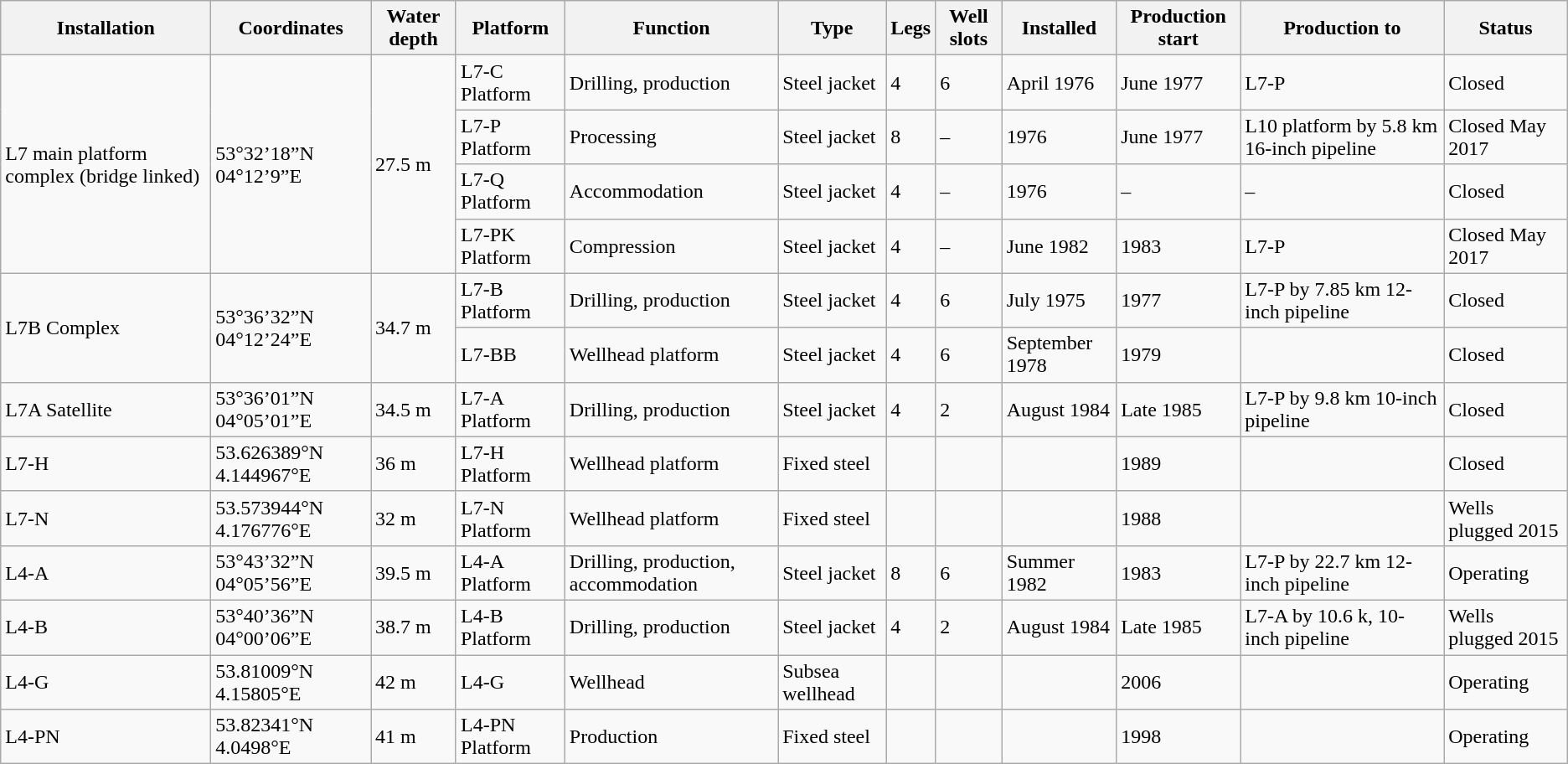<table class="wikitable">
<tr>
<th>Installation</th>
<th>Coordinates</th>
<th>Water depth</th>
<th>Platform</th>
<th>Function</th>
<th>Type</th>
<th>Legs</th>
<th>Well slots</th>
<th>Installed</th>
<th>Production start</th>
<th>Production to</th>
<th>Status</th>
</tr>
<tr>
<td rowspan="4">L7 main platform complex (bridge  linked)</td>
<td rowspan="4">53°32’18”N 04°12’9”E</td>
<td rowspan="4">27.5 m</td>
<td>L7-C Platform</td>
<td>Drilling, production</td>
<td>Steel jacket</td>
<td>4</td>
<td>6</td>
<td>April 1976</td>
<td>June 1977</td>
<td>L7-P</td>
<td>Closed</td>
</tr>
<tr>
<td>L7-P Platform</td>
<td>Processing</td>
<td>Steel jacket</td>
<td>8</td>
<td>–</td>
<td>1976</td>
<td>June 1977</td>
<td>L10 platform by 5.8 km 16-inch pipeline</td>
<td>Closed May  2017</td>
</tr>
<tr>
<td>L7-Q Platform</td>
<td>Accommodation</td>
<td>Steel jacket</td>
<td>4</td>
<td>–</td>
<td>1976</td>
<td>–</td>
<td>–</td>
<td>Closed</td>
</tr>
<tr>
<td>L7-PK Platform</td>
<td>Compression</td>
<td>Steel jacket</td>
<td>4</td>
<td>–</td>
<td>June 1982</td>
<td>1983</td>
<td>L7-P</td>
<td>Closed May 2017</td>
</tr>
<tr>
<td rowspan="2">L7B Complex</td>
<td rowspan="2">53°36’32”N 04°12’24”E</td>
<td rowspan="2">34.7 m</td>
<td>L7-B Platform</td>
<td>Drilling, production</td>
<td>Steel jacket</td>
<td>4</td>
<td>6</td>
<td>July 1975</td>
<td>1977</td>
<td>L7-P by 7.85 km 12-inch pipeline</td>
<td>Closed</td>
</tr>
<tr>
<td>L7-BB</td>
<td>Wellhead platform</td>
<td>Steel jacket</td>
<td>4</td>
<td>6</td>
<td>September 1978</td>
<td>1979</td>
<td></td>
<td>Closed</td>
</tr>
<tr>
<td>L7A Satellite</td>
<td>53°36’01”N 04°05’01”E</td>
<td>34.5 m</td>
<td>L7-A Platform</td>
<td>Drilling, production</td>
<td>Steel jacket</td>
<td>4</td>
<td>2</td>
<td>August 1984</td>
<td>Late 1985</td>
<td>L7-P by 9.8 km 10-inch pipeline</td>
<td>Closed</td>
</tr>
<tr>
<td>L7-H</td>
<td>53.626389°N 4.144967°E</td>
<td>36 m</td>
<td>L7-H Platform</td>
<td>Wellhead platform</td>
<td>Fixed steel</td>
<td></td>
<td></td>
<td></td>
<td>1989</td>
<td></td>
<td>Closed</td>
</tr>
<tr>
<td>L7-N</td>
<td>53.573944°N 4.176776°E</td>
<td>32 m</td>
<td>L7-N Platform</td>
<td>Wellhead platform</td>
<td>Fixed steel</td>
<td></td>
<td></td>
<td></td>
<td>1988</td>
<td></td>
<td>Wells plugged 2015</td>
</tr>
<tr>
<td>L4-A</td>
<td>53°43’32”N 04°05’56”E</td>
<td>39.5 m</td>
<td>L4-A Platform</td>
<td>Drilling, production, accommodation</td>
<td>Steel jacket</td>
<td>8</td>
<td>6</td>
<td>Summer 1982</td>
<td>1983</td>
<td>L7-P by 22.7 km 12-inch pipeline</td>
<td>Operating</td>
</tr>
<tr>
<td>L4-B</td>
<td>53°40’36”N 04°00’06”E</td>
<td>38.7 m</td>
<td>L4-B Platform</td>
<td>Drilling, production</td>
<td>Steel jacket</td>
<td>4</td>
<td>2</td>
<td>August 1984</td>
<td>Late 1985</td>
<td>L7-A by 10.6 k, 10-inch pipeline</td>
<td>Wells plugged 2015</td>
</tr>
<tr>
<td>L4-G</td>
<td>53.81009°N 4.15805°E</td>
<td>42 m</td>
<td>L4-G</td>
<td>Wellhead</td>
<td>Subsea wellhead</td>
<td></td>
<td></td>
<td></td>
<td>2006</td>
<td></td>
<td>Operating</td>
</tr>
<tr>
<td>L4-PN</td>
<td>53.82341°N 4.0498°E</td>
<td>41 m</td>
<td>L4-PN Platform</td>
<td>Production</td>
<td>Fixed steel</td>
<td></td>
<td></td>
<td></td>
<td>1998</td>
<td></td>
<td>Operating</td>
</tr>
</table>
